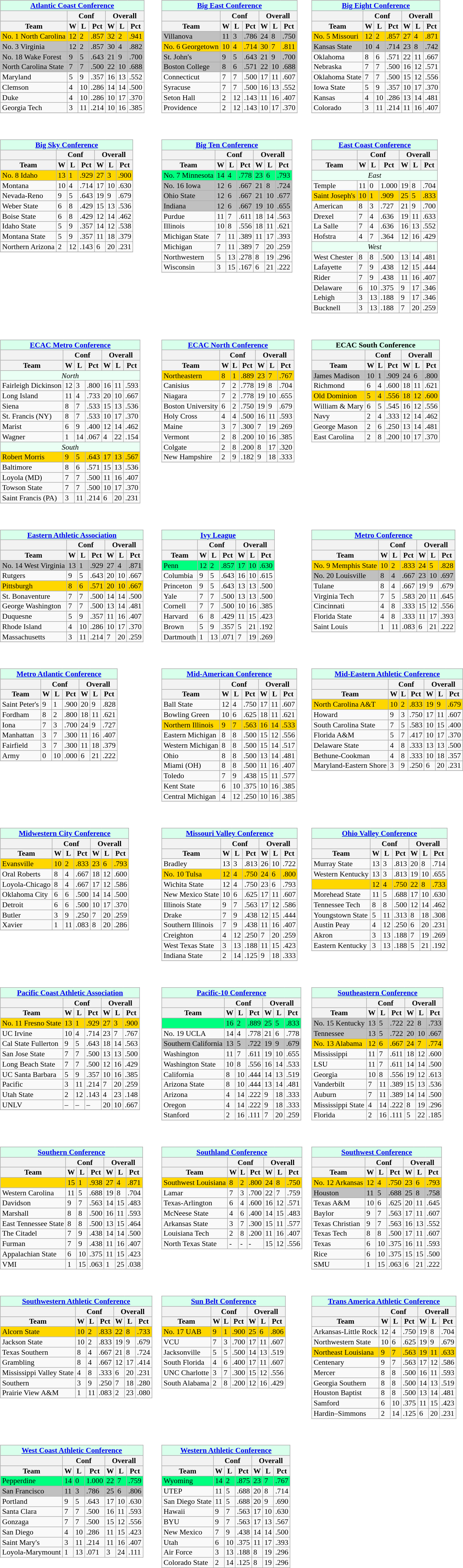<table>
<tr>
<td valign="top"><br><table class="wikitable" style="font-size:90%; line-height:90%;">
<tr>
<td align="center" colspan="7" style="background:#D8FFEB;"><strong><a href='#'>Atlantic Coast Conference</a></strong></td>
</tr>
<tr>
<th></th>
<th colspan="3">Conf</th>
<th colspan="3">Overall</th>
</tr>
<tr>
<th>Team</th>
<th>W</th>
<th>L</th>
<th>Pct</th>
<th>W</th>
<th>L</th>
<th>Pct</th>
</tr>
<tr style="background:#FFD700;">
<td>No. 1 North Carolina</td>
<td>12</td>
<td>2</td>
<td>.857</td>
<td>32</td>
<td>2</td>
<td>.941</td>
</tr>
<tr style="background:#C0C0C0;">
<td>No. 3 Virginia</td>
<td>12</td>
<td>2</td>
<td>.857</td>
<td>30</td>
<td>4</td>
<td>.882</td>
</tr>
<tr style="background:#C0C0C0;">
<td>No. 18 Wake Forest</td>
<td>9</td>
<td>5</td>
<td>.643</td>
<td>21</td>
<td>9</td>
<td>.700</td>
</tr>
<tr style="background:#C0C0C0;">
<td>North Carolina State</td>
<td>7</td>
<td>7</td>
<td>.500</td>
<td>22</td>
<td>10</td>
<td>.688</td>
</tr>
<tr>
<td>Maryland</td>
<td>5</td>
<td>9</td>
<td>.357</td>
<td>16</td>
<td>13</td>
<td>.552</td>
</tr>
<tr>
<td>Clemson</td>
<td>4</td>
<td>10</td>
<td>.286</td>
<td>14</td>
<td>14</td>
<td>.500</td>
</tr>
<tr>
<td>Duke</td>
<td>4</td>
<td>10</td>
<td>.286</td>
<td>10</td>
<td>17</td>
<td>.370</td>
</tr>
<tr>
<td>Georgia Tech</td>
<td>3</td>
<td>11</td>
<td>.214</td>
<td>10</td>
<td>16</td>
<td>.385</td>
</tr>
<tr>
</tr>
</table>
</td>
<td valign="top"><br><table class="wikitable" style="font-size:90%; line-height:90%;">
<tr>
<td align="center" colspan="7" style="background:#D8FFEB;"><strong><a href='#'>Big East Conference</a></strong></td>
</tr>
<tr>
<th></th>
<th colspan="3">Conf</th>
<th colspan="3">Overall</th>
</tr>
<tr>
<th>Team</th>
<th>W</th>
<th>L</th>
<th>Pct</th>
<th>W</th>
<th>L</th>
<th>Pct</th>
</tr>
<tr style="background:#C0C0C0;">
<td>Villanova</td>
<td>11</td>
<td>3</td>
<td>.786</td>
<td>24</td>
<td>8</td>
<td>.750</td>
</tr>
<tr style="background:#FFD700;">
<td>No. 6 Georgetown</td>
<td>10</td>
<td>4</td>
<td>.714</td>
<td>30</td>
<td>7</td>
<td>.811</td>
</tr>
<tr style="background:#C0C0C0;">
<td>St. John's</td>
<td>9</td>
<td>5</td>
<td>.643</td>
<td>21</td>
<td>9</td>
<td>.700</td>
</tr>
<tr style="background:#C0C0C0;">
<td>Boston College</td>
<td>8</td>
<td>6</td>
<td>.571</td>
<td>22</td>
<td>10</td>
<td>.688</td>
</tr>
<tr>
<td>Connecticut</td>
<td>7</td>
<td>7</td>
<td>.500</td>
<td>17</td>
<td>11</td>
<td>.607</td>
</tr>
<tr>
<td>Syracuse</td>
<td>7</td>
<td>7</td>
<td>.500</td>
<td>16</td>
<td>13</td>
<td>.552</td>
</tr>
<tr>
<td>Seton Hall</td>
<td>2</td>
<td>12</td>
<td>.143</td>
<td>11</td>
<td>16</td>
<td>.407</td>
</tr>
<tr>
<td>Providence</td>
<td>2</td>
<td>12</td>
<td>.143</td>
<td>10</td>
<td>17</td>
<td>.370</td>
</tr>
<tr>
</tr>
</table>
</td>
<td valign="top"><br><table class="wikitable" style="font-size:90%; line-height:90%;">
<tr>
<td align="center" colspan="7" style="background:#D8FFEB;"><strong><a href='#'>Big Eight Conference</a></strong></td>
</tr>
<tr>
<th></th>
<th colspan="3">Conf</th>
<th colspan="3">Overall</th>
</tr>
<tr>
<th>Team</th>
<th>W</th>
<th>L</th>
<th>Pct</th>
<th>W</th>
<th>L</th>
<th>Pct</th>
</tr>
<tr style="background:#FFD700;">
<td>No. 5 Missouri</td>
<td>12</td>
<td>2</td>
<td>.857</td>
<td>27</td>
<td>4</td>
<td>.871</td>
</tr>
<tr style="background:#C0C0C0;">
<td>Kansas State</td>
<td>10</td>
<td>4</td>
<td>.714</td>
<td>23</td>
<td>8</td>
<td>.742</td>
</tr>
<tr>
<td>Oklahoma</td>
<td>8</td>
<td>6</td>
<td>.571</td>
<td>22</td>
<td>11</td>
<td>.667</td>
</tr>
<tr>
<td>Nebraska</td>
<td>7</td>
<td>7</td>
<td>.500</td>
<td>16</td>
<td>12</td>
<td>.571</td>
</tr>
<tr>
<td>Oklahoma State</td>
<td>7</td>
<td>7</td>
<td>.500</td>
<td>15</td>
<td>12</td>
<td>.556</td>
</tr>
<tr>
<td>Iowa State</td>
<td>5</td>
<td>9</td>
<td>.357</td>
<td>10</td>
<td>17</td>
<td>.370</td>
</tr>
<tr>
<td>Kansas</td>
<td>4</td>
<td>10</td>
<td>.286</td>
<td>13</td>
<td>14</td>
<td>.481</td>
</tr>
<tr>
<td>Colorado</td>
<td>3</td>
<td>11</td>
<td>.214</td>
<td>11</td>
<td>16</td>
<td>.407</td>
</tr>
<tr>
</tr>
</table>
</td>
</tr>
<tr>
<td valign="top"><br><table class="wikitable" style="font-size:90%; line-height:90%;">
<tr>
<td align="center" colspan="7" style="background:#D8FFEB;"><strong><a href='#'>Big Sky Conference</a></strong></td>
</tr>
<tr>
<th></th>
<th colspan="3">Conf</th>
<th colspan="3">Overall</th>
</tr>
<tr>
<th>Team</th>
<th>W</th>
<th>L</th>
<th>Pct</th>
<th>W</th>
<th>L</th>
<th>Pct</th>
</tr>
<tr style="background:#FFD700">
<td>No. 8 Idaho</td>
<td>13</td>
<td>1</td>
<td>.929</td>
<td>27</td>
<td>3</td>
<td>.900</td>
</tr>
<tr>
<td>Montana</td>
<td>10</td>
<td>4</td>
<td>.714</td>
<td>17</td>
<td>10</td>
<td>.630</td>
</tr>
<tr>
<td>Nevada-Reno</td>
<td>9</td>
<td>5</td>
<td>.643</td>
<td>19</td>
<td>9</td>
<td>.679</td>
</tr>
<tr>
<td>Weber State</td>
<td>6</td>
<td>8</td>
<td>.429</td>
<td>15</td>
<td>13</td>
<td>.536</td>
</tr>
<tr>
<td>Boise State</td>
<td>6</td>
<td>8</td>
<td>.429</td>
<td>12</td>
<td>14</td>
<td>.462</td>
</tr>
<tr>
<td>Idaho State</td>
<td>5</td>
<td>9</td>
<td>.357</td>
<td>14</td>
<td>12</td>
<td>.538</td>
</tr>
<tr>
<td>Montana State</td>
<td>5</td>
<td>9</td>
<td>.357</td>
<td>11</td>
<td>18</td>
<td>.379</td>
</tr>
<tr>
<td>Northern Arizona</td>
<td>2</td>
<td>12</td>
<td>.143</td>
<td>6</td>
<td>20</td>
<td>.231</td>
</tr>
<tr>
</tr>
</table>
</td>
<td valign="top"><br><table class="wikitable" style="font-size:90%; line-height:90%;">
<tr>
<td align="center" colspan="7" style="background:#D8FFEB;"><strong><a href='#'>Big Ten Conference</a></strong></td>
</tr>
<tr>
<th></th>
<th colspan="3">Conf</th>
<th colspan="3">Overall</th>
</tr>
<tr>
<th>Team</th>
<th>W</th>
<th>L</th>
<th>Pct</th>
<th>W</th>
<th>L</th>
<th>Pct</th>
</tr>
<tr style="background:#00FF7F;">
<td>No. 7 Minnesota</td>
<td>14</td>
<td>4</td>
<td>.778</td>
<td>23</td>
<td>6</td>
<td>.793</td>
</tr>
<tr style="background:#C0C0C0;">
<td>No. 16 Iowa</td>
<td>12</td>
<td>6</td>
<td>.667</td>
<td>21</td>
<td>8</td>
<td>.724</td>
</tr>
<tr style="background:#C0C0C0;">
<td>Ohio State</td>
<td>12</td>
<td>6</td>
<td>.667</td>
<td>21</td>
<td>10</td>
<td>.677</td>
</tr>
<tr style="background:#C0C0C0;">
<td>Indiana</td>
<td>12</td>
<td>6</td>
<td>.667</td>
<td>19</td>
<td>10</td>
<td>.655</td>
</tr>
<tr>
<td>Purdue</td>
<td>11</td>
<td>7</td>
<td>.611</td>
<td>18</td>
<td>14</td>
<td>.563</td>
</tr>
<tr>
<td>Illinois</td>
<td>10</td>
<td>8</td>
<td>.556</td>
<td>18</td>
<td>11</td>
<td>.621</td>
</tr>
<tr>
<td>Michigan State</td>
<td>7</td>
<td>11</td>
<td>.389</td>
<td>11</td>
<td>17</td>
<td>.393</td>
</tr>
<tr>
<td>Michigan</td>
<td>7</td>
<td>11</td>
<td>.389</td>
<td>7</td>
<td>20</td>
<td>.259</td>
</tr>
<tr>
<td>Northwestern</td>
<td>5</td>
<td>13</td>
<td>.278</td>
<td>8</td>
<td>19</td>
<td>.296</td>
</tr>
<tr>
<td>Wisconsin</td>
<td>3</td>
<td>15</td>
<td>.167</td>
<td>6</td>
<td>21</td>
<td>.222</td>
</tr>
<tr>
</tr>
</table>
</td>
<td valign="top"><br><table class="wikitable" style="font-size:90%; line-height:90%;">
<tr>
<td align="center" colspan="7" style="background:#D8FFEB;"><strong><a href='#'>East Coast Conference</a></strong></td>
</tr>
<tr>
<th></th>
<th colspan="3">Conf</th>
<th colspan="3">Overall</th>
</tr>
<tr>
<th>Team</th>
<th>W</th>
<th>L</th>
<th>Pct</th>
<th>W</th>
<th>L</th>
<th>Pct</th>
</tr>
<tr>
<td align="center" colspan="7" style="background:#EAFFF4;"><em>East</em></td>
</tr>
<tr>
<td>Temple</td>
<td>11</td>
<td>0</td>
<td>1.000</td>
<td>19</td>
<td>8</td>
<td>.704</td>
</tr>
<tr style="background:#FFD700;">
<td>Saint Joseph's</td>
<td>10</td>
<td>1</td>
<td>.909</td>
<td>25</td>
<td>5</td>
<td>.833</td>
</tr>
<tr>
<td>American</td>
<td>8</td>
<td>3</td>
<td>.727</td>
<td>21</td>
<td>9</td>
<td>.700</td>
</tr>
<tr>
<td>Drexel</td>
<td>7</td>
<td>4</td>
<td>.636</td>
<td>19</td>
<td>11</td>
<td>.633</td>
</tr>
<tr>
<td>La Salle</td>
<td>7</td>
<td>4</td>
<td>.636</td>
<td>16</td>
<td>13</td>
<td>.552</td>
</tr>
<tr>
<td>Hofstra</td>
<td>4</td>
<td>7</td>
<td>.364</td>
<td>12</td>
<td>16</td>
<td>.429</td>
</tr>
<tr>
<td align="center" colspan="7" style="background:#EAFFF4;"><em>West</em></td>
</tr>
<tr>
<td>West Chester</td>
<td>8</td>
<td>8</td>
<td>.500</td>
<td>13</td>
<td>14</td>
<td>.481</td>
</tr>
<tr>
<td>Lafayette</td>
<td>7</td>
<td>9</td>
<td>.438</td>
<td>12</td>
<td>15</td>
<td>.444</td>
</tr>
<tr>
<td>Rider</td>
<td>7</td>
<td>9</td>
<td>.438</td>
<td>11</td>
<td>16</td>
<td>.407</td>
</tr>
<tr>
<td>Delaware</td>
<td>6</td>
<td>10</td>
<td>.375</td>
<td>9</td>
<td>17</td>
<td>.346</td>
</tr>
<tr>
<td>Lehigh</td>
<td>3</td>
<td>13</td>
<td>.188</td>
<td>9</td>
<td>17</td>
<td>.346</td>
</tr>
<tr>
<td>Bucknell</td>
<td>3</td>
<td>13</td>
<td>.188</td>
<td>7</td>
<td>20</td>
<td>.259</td>
</tr>
<tr>
</tr>
</table>
</td>
</tr>
<tr>
<td valign="top"><br><table class="wikitable" style="font-size:90%; line-height:90%;">
<tr>
<td align="center" colspan="7" style="background:#D8FFEB;"><strong><a href='#'>ECAC Metro Conference</a></strong></td>
</tr>
<tr>
<th></th>
<th colspan="3">Conf</th>
<th colspan="3">Overall</th>
</tr>
<tr>
<th>Team</th>
<th>W</th>
<th>L</th>
<th>Pct</th>
<th>W</th>
<th>L</th>
<th>Pct</th>
</tr>
<tr>
<td align="center" colspan="7" style="background:#EAFFF4;"><em>North</em></td>
</tr>
<tr>
<td>Fairleigh Dickinson</td>
<td>12</td>
<td>3</td>
<td>.800</td>
<td>16</td>
<td>11</td>
<td>.593</td>
</tr>
<tr>
<td>Long Island</td>
<td>11</td>
<td>4</td>
<td>.733</td>
<td>20</td>
<td>10</td>
<td>.667</td>
</tr>
<tr>
<td>Siena</td>
<td>8</td>
<td>7</td>
<td>.533</td>
<td>15</td>
<td>13</td>
<td>.536</td>
</tr>
<tr>
<td>St. Francis (NY)</td>
<td>8</td>
<td>7</td>
<td>.533</td>
<td>10</td>
<td>17</td>
<td>.370</td>
</tr>
<tr>
<td>Marist</td>
<td>6</td>
<td>9</td>
<td>.400</td>
<td>12</td>
<td>14</td>
<td>.462</td>
</tr>
<tr>
<td>Wagner</td>
<td>1</td>
<td>14</td>
<td>.067</td>
<td>4</td>
<td>22</td>
<td>.154</td>
</tr>
<tr>
<td align="center" colspan="7" style="background:#EAFFF4;"><em>South</em></td>
</tr>
<tr style="background:#FFD700;">
<td>Robert Morris</td>
<td>9</td>
<td>5</td>
<td>.643</td>
<td>17</td>
<td>13</td>
<td>.567</td>
</tr>
<tr>
<td>Baltimore</td>
<td>8</td>
<td>6</td>
<td>.571</td>
<td>15</td>
<td>13</td>
<td>.536</td>
</tr>
<tr>
<td>Loyola (MD)</td>
<td>7</td>
<td>7</td>
<td>.500</td>
<td>11</td>
<td>16</td>
<td>.407</td>
</tr>
<tr>
<td>Towson State</td>
<td>7</td>
<td>7</td>
<td>.500</td>
<td>10</td>
<td>17</td>
<td>.370</td>
</tr>
<tr>
<td>Saint Francis (PA)</td>
<td>3</td>
<td>11</td>
<td>.214</td>
<td>6</td>
<td>20</td>
<td>.231</td>
</tr>
<tr>
</tr>
</table>
</td>
<td valign="top"><br><table class="wikitable" style="font-size:90%; line-height:90%;">
<tr>
<td align="center" colspan="7" style="background:#D8FFEB;"><strong><a href='#'>ECAC North Conference</a></strong></td>
</tr>
<tr>
<th></th>
<th colspan="3">Conf</th>
<th colspan="3">Overall</th>
</tr>
<tr>
<th>Team</th>
<th>W</th>
<th>L</th>
<th>Pct</th>
<th>W</th>
<th>L</th>
<th>Pct</th>
</tr>
<tr style="background:#FFD700;">
<td>Northeastern</td>
<td>8</td>
<td>1</td>
<td>.889</td>
<td>23</td>
<td>7</td>
<td>.767</td>
</tr>
<tr>
<td>Canisius</td>
<td>7</td>
<td>2</td>
<td>.778</td>
<td>19</td>
<td>8</td>
<td>.704</td>
</tr>
<tr>
<td>Niagara</td>
<td>7</td>
<td>2</td>
<td>.778</td>
<td>19</td>
<td>10</td>
<td>.655</td>
</tr>
<tr>
<td>Boston University</td>
<td>6</td>
<td>2</td>
<td>.750</td>
<td>19</td>
<td>9</td>
<td>.679</td>
</tr>
<tr>
<td>Holy Cross</td>
<td>4</td>
<td>4</td>
<td>.500</td>
<td>16</td>
<td>11</td>
<td>.593</td>
</tr>
<tr>
<td>Maine</td>
<td>3</td>
<td>7</td>
<td>.300</td>
<td>7</td>
<td>19</td>
<td>.269</td>
</tr>
<tr>
<td>Vermont</td>
<td>2</td>
<td>8</td>
<td>.200</td>
<td>10</td>
<td>16</td>
<td>.385</td>
</tr>
<tr>
<td>Colgate</td>
<td>2</td>
<td>8</td>
<td>.200</td>
<td>8</td>
<td>17</td>
<td>.320</td>
</tr>
<tr>
<td>New Hampshire</td>
<td>2</td>
<td>9</td>
<td>.182</td>
<td>9</td>
<td>18</td>
<td>.333</td>
</tr>
<tr>
</tr>
</table>
</td>
<td valign="top"><br><table class="wikitable" style="font-size:90%; line-height:90%;">
<tr>
<td align="center" colspan="7" style="background:#D8FFEB;"><strong>ECAC South Conference</strong></td>
</tr>
<tr>
<th></th>
<th colspan="3">Conf</th>
<th colspan="3">Overall</th>
</tr>
<tr>
<th>Team</th>
<th>W</th>
<th>L</th>
<th>Pct</th>
<th>W</th>
<th>L</th>
<th>Pct</th>
</tr>
<tr style="background:#C0C0C0;">
<td>James Madison</td>
<td>10</td>
<td>1</td>
<td>.909</td>
<td>24</td>
<td>6</td>
<td>.800</td>
</tr>
<tr>
<td>Richmond</td>
<td>6</td>
<td>4</td>
<td>.600</td>
<td>18</td>
<td>11</td>
<td>.621</td>
</tr>
<tr style="background:#FFD700;">
<td>Old Dominion</td>
<td>5</td>
<td>4</td>
<td>.556</td>
<td>18</td>
<td>12</td>
<td>.600</td>
</tr>
<tr>
<td>William & Mary</td>
<td>6</td>
<td>5</td>
<td>.545</td>
<td>16</td>
<td>12</td>
<td>.556</td>
</tr>
<tr>
<td>Navy</td>
<td>2</td>
<td>4</td>
<td>.333</td>
<td>12</td>
<td>14</td>
<td>.462</td>
</tr>
<tr>
<td>George Mason</td>
<td>2</td>
<td>6</td>
<td>.250</td>
<td>13</td>
<td>14</td>
<td>.481</td>
</tr>
<tr>
<td>East Carolina</td>
<td>2</td>
<td>8</td>
<td>.200</td>
<td>10</td>
<td>17</td>
<td>.370</td>
</tr>
</table>
</td>
</tr>
<tr>
<td valign="top"><br><table class="wikitable" style="font-size:90%; line-height:90%;">
<tr>
<td align="center" colspan="7" style="background:#D8FFEB;"><strong><a href='#'>Eastern Athletic Association</a></strong></td>
</tr>
<tr>
<th></th>
<th colspan="3">Conf</th>
<th colspan="3">Overall</th>
</tr>
<tr>
<th>Team</th>
<th>W</th>
<th>L</th>
<th>Pct</th>
<th>W</th>
<th>L</th>
<th>Pct</th>
</tr>
<tr style="background:#C0C0C0;">
<td>No. 14 West Virginia</td>
<td>13</td>
<td>1</td>
<td>.929</td>
<td>27</td>
<td>4</td>
<td>.871</td>
</tr>
<tr>
<td>Rutgers</td>
<td>9</td>
<td>5</td>
<td>.643</td>
<td>20</td>
<td>10</td>
<td>.667</td>
</tr>
<tr style="background:#FFD700;">
<td>Pittsburgh</td>
<td>8</td>
<td>6</td>
<td>.571</td>
<td>20</td>
<td>10</td>
<td>.667</td>
</tr>
<tr>
<td>St. Bonaventure</td>
<td>7</td>
<td>7</td>
<td>.500</td>
<td>14</td>
<td>14</td>
<td>.500</td>
</tr>
<tr>
<td>George Washington</td>
<td>7</td>
<td>7</td>
<td>.500</td>
<td>13</td>
<td>14</td>
<td>.481</td>
</tr>
<tr>
<td>Duquesne</td>
<td>5</td>
<td>9</td>
<td>.357</td>
<td>11</td>
<td>16</td>
<td>.407</td>
</tr>
<tr>
<td>Rhode Island</td>
<td>4</td>
<td>10</td>
<td>.286</td>
<td>10</td>
<td>17</td>
<td>.370</td>
</tr>
<tr>
<td>Massachusetts</td>
<td>3</td>
<td>11</td>
<td>.214</td>
<td>7</td>
<td>20</td>
<td>.259</td>
</tr>
<tr>
</tr>
</table>
</td>
<td valign="top"><br><table class="wikitable" style="font-size:90%; line-height:90%;">
<tr>
<td align="center" colspan="7" style="background:#D8FFEB;"><strong><a href='#'>Ivy League</a></strong></td>
</tr>
<tr>
<th></th>
<th colspan="3">Conf</th>
<th colspan="3">Overall</th>
</tr>
<tr>
<th>Team</th>
<th>W</th>
<th>L</th>
<th>Pct</th>
<th>W</th>
<th>L</th>
<th>Pct</th>
</tr>
<tr style="background:#00FF7F;">
<td>Penn</td>
<td>12</td>
<td>2</td>
<td>.857</td>
<td>17</td>
<td>10</td>
<td>.630</td>
</tr>
<tr>
<td>Columbia</td>
<td>9</td>
<td>5</td>
<td>.643</td>
<td>16</td>
<td>10</td>
<td>.615</td>
</tr>
<tr>
<td>Princeton</td>
<td>9</td>
<td>5</td>
<td>.643</td>
<td>13</td>
<td>13</td>
<td>.500</td>
</tr>
<tr>
<td>Yale</td>
<td>7</td>
<td>7</td>
<td>.500</td>
<td>13</td>
<td>13</td>
<td>.500</td>
</tr>
<tr>
<td>Cornell</td>
<td>7</td>
<td>7</td>
<td>.500</td>
<td>10</td>
<td>16</td>
<td>.385</td>
</tr>
<tr>
<td>Harvard</td>
<td>6</td>
<td>8</td>
<td>.429</td>
<td>11</td>
<td>15</td>
<td>.423</td>
</tr>
<tr>
<td>Brown</td>
<td>5</td>
<td>9</td>
<td>.357</td>
<td>5</td>
<td>21</td>
<td>.192</td>
</tr>
<tr>
<td>Dartmouth</td>
<td>1</td>
<td>13</td>
<td>.071</td>
<td>7</td>
<td>19</td>
<td>.269</td>
</tr>
<tr>
</tr>
</table>
</td>
<td valign="top"><br><table class="wikitable" style="font-size:90%; line-height:90%;">
<tr>
<td align="center" colspan="7" style="background:#D8FFEB;"><strong><a href='#'>Metro Conference</a></strong></td>
</tr>
<tr>
<th></th>
<th colspan="3">Conf</th>
<th colspan="3">Overall</th>
</tr>
<tr>
<th>Team</th>
<th>W</th>
<th>L</th>
<th>Pct</th>
<th>W</th>
<th>L</th>
<th>Pct</th>
</tr>
<tr style="background:#FFD700;">
<td>No. 9 Memphis State</td>
<td>10</td>
<td>2</td>
<td>.833</td>
<td>24</td>
<td>5</td>
<td>.828</td>
</tr>
<tr style="background:#C0C0C0;">
<td>No. 20 Louisville</td>
<td>8</td>
<td>4</td>
<td>.667</td>
<td>23</td>
<td>10</td>
<td>.697</td>
</tr>
<tr>
<td>Tulane</td>
<td>8</td>
<td>4</td>
<td>.667</td>
<td>19</td>
<td>9</td>
<td>.679</td>
</tr>
<tr>
<td>Virginia Tech</td>
<td>7</td>
<td>5</td>
<td>.583</td>
<td>20</td>
<td>11</td>
<td>.645</td>
</tr>
<tr>
<td>Cincinnati</td>
<td>4</td>
<td>8</td>
<td>.333</td>
<td>15</td>
<td>12</td>
<td>.556</td>
</tr>
<tr>
<td>Florida State</td>
<td>4</td>
<td>8</td>
<td>.333</td>
<td>11</td>
<td>17</td>
<td>.393</td>
</tr>
<tr>
<td>Saint Louis</td>
<td>1</td>
<td>11</td>
<td>.083</td>
<td>6</td>
<td>21</td>
<td>.222</td>
</tr>
<tr>
</tr>
</table>
</td>
</tr>
<tr>
<td valign="top"><br><table class="wikitable" style="font-size:90%; line-height:90%;">
<tr>
<td align="center" colspan="7" style="background:#D8FFEB;"><strong><a href='#'>Metro Atlantic Conference</a></strong></td>
</tr>
<tr>
<th></th>
<th colspan="3">Conf</th>
<th colspan="3">Overall</th>
</tr>
<tr>
<th>Team</th>
<th>W</th>
<th>L</th>
<th>Pct</th>
<th>W</th>
<th>L</th>
<th>Pct</th>
</tr>
<tr>
<td>Saint Peter's</td>
<td>9</td>
<td>1</td>
<td>.900</td>
<td>20</td>
<td>9</td>
<td>.828</td>
</tr>
<tr>
<td>Fordham</td>
<td>8</td>
<td>2</td>
<td>.800</td>
<td>18</td>
<td>11</td>
<td>.621</td>
</tr>
<tr>
<td>Iona</td>
<td>7</td>
<td>3</td>
<td>.700</td>
<td>24</td>
<td>9</td>
<td>.727</td>
</tr>
<tr>
<td>Manhattan</td>
<td>3</td>
<td>7</td>
<td>.300</td>
<td>11</td>
<td>16</td>
<td>.407</td>
</tr>
<tr>
<td>Fairfield</td>
<td>3</td>
<td>7</td>
<td>.300</td>
<td>11</td>
<td>18</td>
<td>.379</td>
</tr>
<tr>
<td>Army</td>
<td>0</td>
<td>10</td>
<td>.000</td>
<td>6</td>
<td>21</td>
<td>.222</td>
</tr>
<tr>
</tr>
</table>
</td>
<td valign="top"><br><table class="wikitable" style="font-size:90%; line-height:90%;">
<tr>
<td align="center" colspan="7" style="background:#D8FFEB;"><strong><a href='#'>Mid-American Conference</a></strong></td>
</tr>
<tr>
<th></th>
<th colspan="3">Conf</th>
<th colspan="3">Overall</th>
</tr>
<tr>
<th>Team</th>
<th>W</th>
<th>L</th>
<th>Pct</th>
<th>W</th>
<th>L</th>
<th>Pct</th>
</tr>
<tr>
<td>Ball State</td>
<td>12</td>
<td>4</td>
<td>.750</td>
<td>17</td>
<td>11</td>
<td>.607</td>
</tr>
<tr>
<td>Bowling Green</td>
<td>10</td>
<td>6</td>
<td>.625</td>
<td>18</td>
<td>11</td>
<td>.621</td>
</tr>
<tr style="background:#FFD700;">
<td>Northern Illinois</td>
<td>9</td>
<td>7</td>
<td>.563</td>
<td>16</td>
<td>14</td>
<td>.533</td>
</tr>
<tr>
<td>Eastern Michigan</td>
<td>8</td>
<td>8</td>
<td>.500</td>
<td>15</td>
<td>12</td>
<td>.556</td>
</tr>
<tr>
<td>Western Michigan</td>
<td>8</td>
<td>8</td>
<td>.500</td>
<td>15</td>
<td>14</td>
<td>.517</td>
</tr>
<tr>
<td>Ohio</td>
<td>8</td>
<td>8</td>
<td>.500</td>
<td>13</td>
<td>14</td>
<td>.481</td>
</tr>
<tr>
<td>Miami (OH)</td>
<td>8</td>
<td>8</td>
<td>.500</td>
<td>11</td>
<td>16</td>
<td>.407</td>
</tr>
<tr>
<td>Toledo</td>
<td>7</td>
<td>9</td>
<td>.438</td>
<td>15</td>
<td>11</td>
<td>.577</td>
</tr>
<tr>
<td>Kent State</td>
<td>6</td>
<td>10</td>
<td>.375</td>
<td>10</td>
<td>16</td>
<td>.385</td>
</tr>
<tr>
<td>Central Michigan</td>
<td>4</td>
<td>12</td>
<td>.250</td>
<td>10</td>
<td>16</td>
<td>.385</td>
</tr>
<tr>
</tr>
</table>
</td>
<td valign="top"><br><table class="wikitable" style="font-size:90%; line-height:90%;">
<tr>
<td align="center" colspan="7" style="background:#D8FFEB;"><strong><a href='#'>Mid-Eastern Athletic Conference</a></strong></td>
</tr>
<tr>
<th></th>
<th colspan="3">Conf</th>
<th colspan="3">Overall</th>
</tr>
<tr>
<th>Team</th>
<th>W</th>
<th>L</th>
<th>Pct</th>
<th>W</th>
<th>L</th>
<th>Pct</th>
</tr>
<tr>
</tr>
<tr style="background:#FFD700;">
<td>North Carolina A&T</td>
<td>10</td>
<td>2</td>
<td>.833</td>
<td>19</td>
<td>9</td>
<td>.679</td>
</tr>
<tr>
<td>Howard</td>
<td>9</td>
<td>3</td>
<td>.750</td>
<td>17</td>
<td>11</td>
<td>.607</td>
</tr>
<tr>
<td>South Carolina State</td>
<td>7</td>
<td>5</td>
<td>.583</td>
<td>10</td>
<td>15</td>
<td>.400</td>
</tr>
<tr>
<td>Florida A&M</td>
<td>5</td>
<td>7</td>
<td>.417</td>
<td>10</td>
<td>17</td>
<td>.370</td>
</tr>
<tr>
<td>Delaware State</td>
<td>4</td>
<td>8</td>
<td>.333</td>
<td>13</td>
<td>13</td>
<td>.500</td>
</tr>
<tr>
<td>Bethune-Cookman</td>
<td>4</td>
<td>8</td>
<td>.333</td>
<td>10</td>
<td>18</td>
<td>.357</td>
</tr>
<tr>
<td>Maryland-Eastern Shore</td>
<td>3</td>
<td>9</td>
<td>.250</td>
<td>6</td>
<td>20</td>
<td>.231</td>
</tr>
<tr>
</tr>
</table>
</td>
</tr>
<tr>
<td valign="top"><br><table class="wikitable" style="font-size:90%; line-height:90%;">
<tr>
<td align="center" colspan="7" style="background:#D8FFEB;"><strong> <a href='#'>Midwestern City Conference</a> </strong></td>
</tr>
<tr>
<th></th>
<th colspan="3">Conf</th>
<th colspan="3">Overall</th>
</tr>
<tr>
<th>Team</th>
<th>W</th>
<th>L</th>
<th>Pct</th>
<th>W</th>
<th>L</th>
<th>Pct</th>
</tr>
<tr style="background:#FFD700;">
<td>Evansville</td>
<td>10</td>
<td>2</td>
<td>.833</td>
<td>23</td>
<td>6</td>
<td>.793</td>
</tr>
<tr>
<td>Oral Roberts</td>
<td>8</td>
<td>4</td>
<td>.667</td>
<td>18</td>
<td>12</td>
<td>.600</td>
</tr>
<tr>
<td>Loyola-Chicago</td>
<td>8</td>
<td>4</td>
<td>.667</td>
<td>17</td>
<td>12</td>
<td>.586</td>
</tr>
<tr>
<td>Oklahoma City</td>
<td>6</td>
<td>6</td>
<td>.500</td>
<td>14</td>
<td>14</td>
<td>.500</td>
</tr>
<tr>
<td>Detroit</td>
<td>6</td>
<td>6</td>
<td>.500</td>
<td>10</td>
<td>17</td>
<td>.370</td>
</tr>
<tr>
<td>Butler</td>
<td>3</td>
<td>9</td>
<td>.250</td>
<td>7</td>
<td>20</td>
<td>.259</td>
</tr>
<tr>
<td>Xavier</td>
<td>1</td>
<td>11</td>
<td>.083</td>
<td>8</td>
<td>20</td>
<td>.286</td>
</tr>
<tr>
</tr>
</table>
</td>
<td valign="top"><br><table class="wikitable" style="font-size:90%; line-height:90%;">
<tr>
<td align="center" colspan="7" style="background:#D8FFEB;"><strong><a href='#'>Missouri Valley Conference</a></strong></td>
</tr>
<tr>
<th></th>
<th colspan="3">Conf</th>
<th colspan="3">Overall</th>
</tr>
<tr>
<th>Team</th>
<th>W</th>
<th>L</th>
<th>Pct</th>
<th>W</th>
<th>L</th>
<th>Pct</th>
</tr>
<tr>
<td>Bradley</td>
<td>13</td>
<td>3</td>
<td>.813</td>
<td>26</td>
<td>10</td>
<td>.722</td>
</tr>
<tr style="background:#FFD700;">
<td>No. 10 Tulsa</td>
<td>12</td>
<td>4</td>
<td>.750</td>
<td>24</td>
<td>6</td>
<td>.800</td>
</tr>
<tr>
<td>Wichita State</td>
<td>12</td>
<td>4</td>
<td>.750</td>
<td>23</td>
<td>6</td>
<td>.793</td>
</tr>
<tr>
<td>New Mexico State</td>
<td>10</td>
<td>6</td>
<td>.625</td>
<td>17</td>
<td>11</td>
<td>.607</td>
</tr>
<tr>
<td>Illinois State</td>
<td>9</td>
<td>7</td>
<td>.563</td>
<td>17</td>
<td>12</td>
<td>.586</td>
</tr>
<tr>
<td>Drake</td>
<td>7</td>
<td>9</td>
<td>.438</td>
<td>12</td>
<td>15</td>
<td>.444</td>
</tr>
<tr>
<td>Southern Illinois</td>
<td>7</td>
<td>9</td>
<td>.438</td>
<td>11</td>
<td>16</td>
<td>.407</td>
</tr>
<tr>
<td>Creighton</td>
<td>4</td>
<td>12</td>
<td>.250</td>
<td>7</td>
<td>20</td>
<td>.259</td>
</tr>
<tr>
<td>West Texas State</td>
<td>3</td>
<td>13</td>
<td>.188</td>
<td>11</td>
<td>15</td>
<td>.423</td>
</tr>
<tr>
<td>Indiana State</td>
<td>2</td>
<td>14</td>
<td>.125</td>
<td>9</td>
<td>18</td>
<td>.333</td>
</tr>
<tr>
</tr>
</table>
</td>
<td valign="top"><br><table class="wikitable" style="font-size:90%; line-height:90%;">
<tr>
<td align="center" colspan="7" style="background:#D8FFEB;"><strong><a href='#'>Ohio Valley Conference</a></strong></td>
</tr>
<tr>
<th></th>
<th colspan="3">Conf</th>
<th colspan="3">Overall</th>
</tr>
<tr>
<th>Team</th>
<th>W</th>
<th>L</th>
<th>Pct</th>
<th>W</th>
<th>L</th>
<th>Pct</th>
</tr>
<tr>
<td>Murray State</td>
<td>13</td>
<td>3</td>
<td>.813</td>
<td>20</td>
<td>8</td>
<td>.714</td>
</tr>
<tr>
<td>Western Kentucky</td>
<td>13</td>
<td>3</td>
<td>.813</td>
<td>19</td>
<td>10</td>
<td>.655</td>
</tr>
<tr style="background:#FFD700;">
<td></td>
<td>12</td>
<td>4</td>
<td>.750</td>
<td>22</td>
<td>8</td>
<td>.733</td>
</tr>
<tr>
<td>Morehead State</td>
<td>11</td>
<td>5</td>
<td>.688</td>
<td>17</td>
<td>10</td>
<td>.630</td>
</tr>
<tr>
<td>Tennessee Tech</td>
<td>8</td>
<td>8</td>
<td>.500</td>
<td>12</td>
<td>14</td>
<td>.462</td>
</tr>
<tr>
<td>Youngstown State</td>
<td>5</td>
<td>11</td>
<td>.313</td>
<td>8</td>
<td>18</td>
<td>.308</td>
</tr>
<tr>
<td>Austin Peay</td>
<td>4</td>
<td>12</td>
<td>.250</td>
<td>6</td>
<td>20</td>
<td>.231</td>
</tr>
<tr>
<td>Akron</td>
<td>3</td>
<td>13</td>
<td>.188</td>
<td>7</td>
<td>19</td>
<td>.269</td>
</tr>
<tr>
<td>Eastern Kentucky</td>
<td>3</td>
<td>13</td>
<td>.188</td>
<td>5</td>
<td>21</td>
<td>.192</td>
</tr>
<tr>
</tr>
</table>
</td>
</tr>
<tr>
<td valign="top"><br><table class="wikitable" style="font-size:90%; line-height:90%;">
<tr>
<td align="center" colspan="7" style="background:#D8FFEB;"><strong><a href='#'>Pacific Coast Athletic Association</a></strong></td>
</tr>
<tr>
<th></th>
<th colspan="3">Conf</th>
<th colspan="3">Overall</th>
</tr>
<tr>
<th>Team</th>
<th>W</th>
<th>L</th>
<th>Pct</th>
<th>W</th>
<th>L</th>
<th>Pct</th>
</tr>
<tr style="background:#FFD700;">
<td>No. 11 Fresno State</td>
<td>13</td>
<td>1</td>
<td>.929</td>
<td>27</td>
<td>3</td>
<td>.900</td>
</tr>
<tr>
<td>UC Irvine</td>
<td>10</td>
<td>4</td>
<td>.714</td>
<td>23</td>
<td>7</td>
<td>.767</td>
</tr>
<tr>
<td>Cal State Fullerton</td>
<td>9</td>
<td>5</td>
<td>.643</td>
<td>18</td>
<td>14</td>
<td>.563</td>
</tr>
<tr>
<td>San Jose State</td>
<td>7</td>
<td>7</td>
<td>.500</td>
<td>13</td>
<td>13</td>
<td>.500</td>
</tr>
<tr>
<td>Long Beach State</td>
<td>7</td>
<td>7</td>
<td>.500</td>
<td>12</td>
<td>16</td>
<td>.429</td>
</tr>
<tr>
<td>UC Santa Barbara</td>
<td>5</td>
<td>9</td>
<td>.357</td>
<td>10</td>
<td>16</td>
<td>.385</td>
</tr>
<tr>
<td>Pacific</td>
<td>3</td>
<td>11</td>
<td>.214</td>
<td>7</td>
<td>20</td>
<td>.259</td>
</tr>
<tr>
<td>Utah State</td>
<td>2</td>
<td>12</td>
<td>.143</td>
<td>4</td>
<td>23</td>
<td>.148</td>
</tr>
<tr>
<td>UNLV</td>
<td>–</td>
<td>–</td>
<td>–</td>
<td>20</td>
<td>10</td>
<td>.667</td>
</tr>
<tr>
</tr>
</table>
</td>
<td valign="top"><br><table class="wikitable" style="font-size:90%; line-height:90%;">
<tr>
<td align="center" colspan="7" style="background:#D8FFEB;"><strong><a href='#'>Pacific-10 Conference</a></strong></td>
</tr>
<tr>
<th></th>
<th colspan="3">Conf</th>
<th colspan="3">Overall</th>
</tr>
<tr>
<th>Team</th>
<th>W</th>
<th>L</th>
<th>Pct</th>
<th>W</th>
<th>L</th>
<th>Pct</th>
</tr>
<tr style="background:#00FF7F;">
<td></td>
<td>16</td>
<td>2</td>
<td>.889</td>
<td>25</td>
<td>5</td>
<td>.833</td>
</tr>
<tr>
<td>No. 19 UCLA</td>
<td>14</td>
<td>4</td>
<td>.778</td>
<td>21</td>
<td>6</td>
<td>.778</td>
</tr>
<tr style="background:#C0C0C0;">
<td>Southern California</td>
<td>13</td>
<td>5</td>
<td>.722</td>
<td>19</td>
<td>9</td>
<td>.679</td>
</tr>
<tr>
<td>Washington</td>
<td>11</td>
<td>7</td>
<td>.611</td>
<td>19</td>
<td>10</td>
<td>.655</td>
</tr>
<tr>
<td>Washington State</td>
<td>10</td>
<td>8</td>
<td>.556</td>
<td>16</td>
<td>14</td>
<td>.533</td>
</tr>
<tr>
<td>California</td>
<td>8</td>
<td>10</td>
<td>.444</td>
<td>14</td>
<td>13</td>
<td>.519</td>
</tr>
<tr>
<td>Arizona State</td>
<td>8</td>
<td>10</td>
<td>.444</td>
<td>13</td>
<td>14</td>
<td>.481</td>
</tr>
<tr>
<td>Arizona</td>
<td>4</td>
<td>14</td>
<td>.222</td>
<td>9</td>
<td>18</td>
<td>.333</td>
</tr>
<tr>
<td>Oregon</td>
<td>4</td>
<td>14</td>
<td>.222</td>
<td>9</td>
<td>18</td>
<td>.333</td>
</tr>
<tr>
<td>Stanford</td>
<td>2</td>
<td>16</td>
<td>.111</td>
<td>7</td>
<td>20</td>
<td>.259</td>
</tr>
<tr>
</tr>
</table>
</td>
<td valign="top"><br><table class="wikitable" style="font-size:90%; line-height:90%;">
<tr>
<td align="center" colspan="7" style="background:#D8FFEB;"><strong><a href='#'>Southeastern Conference</a></strong></td>
</tr>
<tr>
<th></th>
<th colspan="3">Conf</th>
<th colspan="3">Overall</th>
</tr>
<tr>
<th>Team</th>
<th>W</th>
<th>L</th>
<th>Pct</th>
<th>W</th>
<th>L</th>
<th>Pct</th>
</tr>
<tr style="background:#C0C0C0;">
<td>No. 15 Kentucky</td>
<td>13</td>
<td>5</td>
<td>.722</td>
<td>22</td>
<td>8</td>
<td>.733</td>
</tr>
<tr style="background:#C0C0C0;">
<td>Tennessee</td>
<td>13</td>
<td>5</td>
<td>.722</td>
<td>20</td>
<td>10</td>
<td>.667</td>
</tr>
<tr style="background:#FFD700;">
<td>No. 13 Alabama</td>
<td>12</td>
<td>6</td>
<td>.667</td>
<td>24</td>
<td>7</td>
<td>.774</td>
</tr>
<tr>
<td>Mississippi</td>
<td>11</td>
<td>7</td>
<td>.611</td>
<td>18</td>
<td>12</td>
<td>.600</td>
</tr>
<tr>
<td>LSU</td>
<td>11</td>
<td>7</td>
<td>.611</td>
<td>14</td>
<td>14</td>
<td>.500</td>
</tr>
<tr>
<td>Georgia</td>
<td>10</td>
<td>8</td>
<td>.556</td>
<td>19</td>
<td>12</td>
<td>.613</td>
</tr>
<tr>
<td>Vanderbilt</td>
<td>7</td>
<td>11</td>
<td>.389</td>
<td>15</td>
<td>13</td>
<td>.536</td>
</tr>
<tr>
<td>Auburn</td>
<td>7</td>
<td>11</td>
<td>.389</td>
<td>14</td>
<td>14</td>
<td>.500</td>
</tr>
<tr>
<td>Mississippi State</td>
<td>4</td>
<td>14</td>
<td>.222</td>
<td>8</td>
<td>19</td>
<td>.296</td>
</tr>
<tr>
<td>Florida</td>
<td>2</td>
<td>16</td>
<td>.111</td>
<td>5</td>
<td>22</td>
<td>.185</td>
</tr>
</table>
</td>
</tr>
<tr>
<td valign="top"><br><table class="wikitable" style="font-size:90%; line-height:90%;">
<tr>
<td align="center" colspan="7" style="background:#D8FFEB;"><strong><a href='#'>Southern Conference</a></strong></td>
</tr>
<tr>
<th></th>
<th colspan="3">Conf</th>
<th colspan="3">Overall</th>
</tr>
<tr>
<th>Team</th>
<th>W</th>
<th>L</th>
<th>Pct</th>
<th>W</th>
<th>L</th>
<th>Pct</th>
</tr>
<tr style="background:#FFD700;">
<td></td>
<td>15</td>
<td>1</td>
<td>.938</td>
<td>27</td>
<td>4</td>
<td>.871</td>
</tr>
<tr>
<td>Western Carolina</td>
<td>11</td>
<td>5</td>
<td>.688</td>
<td>19</td>
<td>8</td>
<td>.704</td>
</tr>
<tr>
<td>Davidson</td>
<td>9</td>
<td>7</td>
<td>.563</td>
<td>14</td>
<td>15</td>
<td>.483</td>
</tr>
<tr>
<td>Marshall</td>
<td>8</td>
<td>8</td>
<td>.500</td>
<td>16</td>
<td>11</td>
<td>.593</td>
</tr>
<tr>
<td>East Tennessee State</td>
<td>8</td>
<td>8</td>
<td>.500</td>
<td>13</td>
<td>15</td>
<td>.464</td>
</tr>
<tr>
<td>The Citadel</td>
<td>7</td>
<td>9</td>
<td>.438</td>
<td>14</td>
<td>14</td>
<td>.500</td>
</tr>
<tr>
<td>Furman</td>
<td>7</td>
<td>9</td>
<td>.438</td>
<td>11</td>
<td>16</td>
<td>.407</td>
</tr>
<tr>
<td>Appalachian State</td>
<td>6</td>
<td>10</td>
<td>.375</td>
<td>11</td>
<td>15</td>
<td>.423</td>
</tr>
<tr>
<td>VMI</td>
<td>1</td>
<td>15</td>
<td>.063</td>
<td>1</td>
<td>25</td>
<td>.038</td>
</tr>
</table>
</td>
<td valign="top"><br><table class="wikitable" style="font-size:90%; line-height:90%;">
<tr>
<td align="center" colspan="7" style="background:#D8FFEB;"><strong><a href='#'>Southland Conference</a></strong></td>
</tr>
<tr>
<th></th>
<th colspan="3">Conf</th>
<th colspan="3">Overall</th>
</tr>
<tr>
<th>Team</th>
<th>W</th>
<th>L</th>
<th>Pct</th>
<th>W</th>
<th>L</th>
<th>Pct</th>
</tr>
<tr style="background:#FFD700;">
<td>Southwest Louisiana</td>
<td>8</td>
<td>2</td>
<td>.800</td>
<td>24</td>
<td>8</td>
<td>.750</td>
</tr>
<tr>
<td>Lamar</td>
<td>7</td>
<td>3</td>
<td>.700</td>
<td>22</td>
<td>7</td>
<td>.759</td>
</tr>
<tr>
<td>Texas-Arlington</td>
<td>6</td>
<td>4</td>
<td>.600</td>
<td>16</td>
<td>12</td>
<td>.571</td>
</tr>
<tr>
<td>McNeese State</td>
<td>4</td>
<td>6</td>
<td>.400</td>
<td>14</td>
<td>15</td>
<td>.483</td>
</tr>
<tr>
<td>Arkansas State</td>
<td>3</td>
<td>7</td>
<td>.300</td>
<td>15</td>
<td>11</td>
<td>.577</td>
</tr>
<tr>
<td>Louisiana Tech</td>
<td>2</td>
<td>8</td>
<td>.200</td>
<td>11</td>
<td>16</td>
<td>.407</td>
</tr>
<tr>
<td>North Texas State</td>
<td>-</td>
<td>-</td>
<td>-</td>
<td>15</td>
<td>12</td>
<td>.556</td>
</tr>
</table>
</td>
<td valign="top"><br><table class="wikitable" style="font-size:90%; line-height:90%;">
<tr>
<td align="center" colspan="7" style="background:#D8FFEB;"><strong><a href='#'>Southwest Conference</a></strong></td>
</tr>
<tr>
<th></th>
<th colspan="3">Conf</th>
<th colspan="3">Overall</th>
</tr>
<tr>
<th>Team</th>
<th>W</th>
<th>L</th>
<th>Pct</th>
<th>W</th>
<th>L</th>
<th>Pct</th>
</tr>
<tr style="background:#FFD700;">
<td>No. 12 Arkansas</td>
<td>12</td>
<td>4</td>
<td>.750</td>
<td>23</td>
<td>6</td>
<td>.793</td>
</tr>
<tr style="background:#C0C0C0;">
<td>Houston</td>
<td>11</td>
<td>5</td>
<td>.688</td>
<td>25</td>
<td>8</td>
<td>.758</td>
</tr>
<tr>
<td>Texas A&M</td>
<td>10</td>
<td>6</td>
<td>.625</td>
<td>20</td>
<td>11</td>
<td>.645</td>
</tr>
<tr>
<td>Baylor</td>
<td>9</td>
<td>7</td>
<td>.563</td>
<td>17</td>
<td>11</td>
<td>.607</td>
</tr>
<tr>
<td>Texas Christian</td>
<td>9</td>
<td>7</td>
<td>.563</td>
<td>16</td>
<td>13</td>
<td>.552</td>
</tr>
<tr>
<td>Texas Tech</td>
<td>8</td>
<td>8</td>
<td>.500</td>
<td>17</td>
<td>11</td>
<td>.607</td>
</tr>
<tr>
<td>Texas</td>
<td>6</td>
<td>10</td>
<td>.375</td>
<td>16</td>
<td>11</td>
<td>.593</td>
</tr>
<tr>
<td>Rice</td>
<td>6</td>
<td>10</td>
<td>.375</td>
<td>15</td>
<td>15</td>
<td>.500</td>
</tr>
<tr>
<td>SMU</td>
<td>1</td>
<td>15</td>
<td>.063</td>
<td>6</td>
<td>21</td>
<td>.222</td>
</tr>
<tr>
</tr>
</table>
</td>
</tr>
<tr>
<td valign="top"><br><table class="wikitable" style="font-size:90%; line-height:90%;">
<tr>
<td align="center" colspan="7" style="background:#D8FFEB;"><strong><a href='#'>Southwestern Athletic Conference</a></strong></td>
</tr>
<tr>
<th></th>
<th colspan="3">Conf</th>
<th colspan="3">Overall</th>
</tr>
<tr>
<th>Team</th>
<th>W</th>
<th>L</th>
<th>Pct</th>
<th>W</th>
<th>L</th>
<th>Pct</th>
</tr>
<tr style="background:#FFD700;">
<td>Alcorn State</td>
<td>10</td>
<td>2</td>
<td>.833</td>
<td>22</td>
<td>8</td>
<td>.733</td>
</tr>
<tr>
<td>Jackson State</td>
<td>10</td>
<td>2</td>
<td>.833</td>
<td>19</td>
<td>9</td>
<td>.679</td>
</tr>
<tr>
<td>Texas Southern</td>
<td>8</td>
<td>4</td>
<td>.667</td>
<td>21</td>
<td>8</td>
<td>.724</td>
</tr>
<tr>
<td>Grambling</td>
<td>8</td>
<td>4</td>
<td>.667</td>
<td>12</td>
<td>17</td>
<td>.414</td>
</tr>
<tr>
<td>Mississippi Valley State</td>
<td>4</td>
<td>8</td>
<td>.333</td>
<td>6</td>
<td>20</td>
<td>.231</td>
</tr>
<tr>
<td>Southern</td>
<td>3</td>
<td>9</td>
<td>.250</td>
<td>7</td>
<td>18</td>
<td>.280</td>
</tr>
<tr>
<td>Prairie View A&M</td>
<td>1</td>
<td>11</td>
<td>.083</td>
<td>2</td>
<td>23</td>
<td>.080</td>
</tr>
</table>
</td>
<td valign="top"><br><table class="wikitable" style="font-size:90%; line-height:90%;">
<tr>
<td align="center" colspan="7" style="background:#D8FFEB;"><strong><a href='#'>Sun Belt Conference</a></strong></td>
</tr>
<tr>
<th></th>
<th colspan="3">Conf</th>
<th colspan="3">Overall</th>
</tr>
<tr>
<th>Team</th>
<th>W</th>
<th>L</th>
<th>Pct</th>
<th>W</th>
<th>L</th>
<th>Pct</th>
</tr>
<tr style="background:#FFD700;">
<td>No. 17 UAB</td>
<td>9</td>
<td>1</td>
<td>.900</td>
<td>25</td>
<td>6</td>
<td>.806</td>
</tr>
<tr>
<td>VCU</td>
<td>7</td>
<td>3</td>
<td>.700</td>
<td>17</td>
<td>11</td>
<td>.607</td>
</tr>
<tr>
<td>Jacksonville</td>
<td>5</td>
<td>5</td>
<td>.500</td>
<td>14</td>
<td>13</td>
<td>.519</td>
</tr>
<tr>
<td>South Florida</td>
<td>4</td>
<td>6</td>
<td>.400</td>
<td>17</td>
<td>11</td>
<td>.607</td>
</tr>
<tr>
<td>UNC Charlotte</td>
<td>3</td>
<td>7</td>
<td>.300</td>
<td>15</td>
<td>12</td>
<td>.556</td>
</tr>
<tr>
<td>South Alabama</td>
<td>2</td>
<td>8</td>
<td>.200</td>
<td>12</td>
<td>16</td>
<td>.429</td>
</tr>
</table>
</td>
<td valign="top"><br><table class="wikitable" style="font-size:90%; line-height:90%;">
<tr>
<td align="center" colspan="7" style="background:#D8FFEB;"><strong><a href='#'>Trans America Athletic Conference</a></strong></td>
</tr>
<tr>
<th></th>
<th colspan="3">Conf</th>
<th colspan="3">Overall</th>
</tr>
<tr>
<th>Team</th>
<th>W</th>
<th>L</th>
<th>Pct</th>
<th>W</th>
<th>L</th>
<th>Pct</th>
</tr>
<tr>
<td>Arkansas-Little Rock</td>
<td>12</td>
<td>4</td>
<td>.750</td>
<td>19</td>
<td>8</td>
<td>.704</td>
</tr>
<tr>
<td>Northwestern State</td>
<td>10</td>
<td>6</td>
<td>.625</td>
<td>19</td>
<td>9</td>
<td>.679</td>
</tr>
<tr style="background:#FFD700;">
<td>Northeast Louisiana</td>
<td>9</td>
<td>7</td>
<td>.563</td>
<td>19</td>
<td>11</td>
<td>.633</td>
</tr>
<tr>
<td>Centenary</td>
<td>9</td>
<td>7</td>
<td>.563</td>
<td>17</td>
<td>12</td>
<td>.586</td>
</tr>
<tr>
<td>Mercer</td>
<td>8</td>
<td>8</td>
<td>.500</td>
<td>16</td>
<td>11</td>
<td>.593</td>
</tr>
<tr>
<td>Georgia Southern</td>
<td>8</td>
<td>8</td>
<td>.500</td>
<td>14</td>
<td>13</td>
<td>.519</td>
</tr>
<tr>
<td>Houston Baptist</td>
<td>8</td>
<td>8</td>
<td>.500</td>
<td>13</td>
<td>14</td>
<td>.481</td>
</tr>
<tr>
<td>Samford</td>
<td>6</td>
<td>10</td>
<td>.375</td>
<td>11</td>
<td>15</td>
<td>.423</td>
</tr>
<tr>
<td>Hardin–Simmons</td>
<td>2</td>
<td>14</td>
<td>.125</td>
<td>6</td>
<td>20</td>
<td>.231</td>
</tr>
</table>
</td>
</tr>
<tr>
<td valign="top"><br><table class="wikitable" style="font-size:90%; line-height:90%;">
<tr>
<td align="center" colspan="7" style="background:#D8FFEB;"><strong> <a href='#'>West Coast Athletic Conference</a> </strong></td>
</tr>
<tr>
<th></th>
<th colspan="3">Conf</th>
<th colspan="3">Overall</th>
</tr>
<tr>
<th>Team</th>
<th>W</th>
<th>L</th>
<th>Pct</th>
<th>W</th>
<th>L</th>
<th>Pct</th>
</tr>
<tr style="background:#00FF7F;">
<td>Pepperdine</td>
<td>14</td>
<td>0</td>
<td>1.000</td>
<td>22</td>
<td>7</td>
<td>.759</td>
</tr>
<tr style="background:#C0C0C0;">
<td>San Francisco</td>
<td>11</td>
<td>3</td>
<td>.786</td>
<td>25</td>
<td>6</td>
<td>.806</td>
</tr>
<tr>
<td>Portland</td>
<td>9</td>
<td>5</td>
<td>.643</td>
<td>17</td>
<td>10</td>
<td>.630</td>
</tr>
<tr>
<td>Santa Clara</td>
<td>7</td>
<td>7</td>
<td>.500</td>
<td>16</td>
<td>11</td>
<td>.593</td>
</tr>
<tr>
<td>Gonzaga</td>
<td>7</td>
<td>7</td>
<td>.500</td>
<td>15</td>
<td>12</td>
<td>.556</td>
</tr>
<tr>
<td>San Diego</td>
<td>4</td>
<td>10</td>
<td>.286</td>
<td>11</td>
<td>15</td>
<td>.423</td>
</tr>
<tr>
<td>Saint Mary's</td>
<td>3</td>
<td>11</td>
<td>.214</td>
<td>11</td>
<td>16</td>
<td>.407</td>
</tr>
<tr>
<td>Loyola-Marymount</td>
<td>1</td>
<td>13</td>
<td>.071</td>
<td>3</td>
<td>24</td>
<td>.111</td>
</tr>
</table>
</td>
<td valign="top"><br><table class="wikitable" style="font-size:90%; line-height:90%;">
<tr>
<td align="center" colspan="7" style="background:#D8FFEB;"><strong><a href='#'>Western Athletic Conference</a></strong></td>
</tr>
<tr>
<th></th>
<th colspan="3">Conf</th>
<th colspan="3">Overall</th>
</tr>
<tr>
<th>Team</th>
<th>W</th>
<th>L</th>
<th>Pct</th>
<th>W</th>
<th>L</th>
<th>Pct</th>
</tr>
<tr style="background:#00FF7F;">
<td>Wyoming</td>
<td>14</td>
<td>2</td>
<td>.875</td>
<td>23</td>
<td>7</td>
<td>.767</td>
</tr>
<tr>
<td>UTEP</td>
<td>11</td>
<td>5</td>
<td>.688</td>
<td>20</td>
<td>8</td>
<td>.714</td>
</tr>
<tr>
<td>San Diego State</td>
<td>11</td>
<td>5</td>
<td>.688</td>
<td>20</td>
<td>9</td>
<td>.690</td>
</tr>
<tr>
<td>Hawaii</td>
<td>9</td>
<td>7</td>
<td>.563</td>
<td>17</td>
<td>10</td>
<td>.630</td>
</tr>
<tr>
<td>BYU</td>
<td>9</td>
<td>7</td>
<td>.563</td>
<td>17</td>
<td>13</td>
<td>.567</td>
</tr>
<tr>
<td>New Mexico</td>
<td>7</td>
<td>9</td>
<td>.438</td>
<td>14</td>
<td>14</td>
<td>.500</td>
</tr>
<tr>
<td>Utah</td>
<td>6</td>
<td>10</td>
<td>.375</td>
<td>11</td>
<td>17</td>
<td>.393</td>
</tr>
<tr>
<td>Air Force</td>
<td>3</td>
<td>13</td>
<td>.188</td>
<td>8</td>
<td>19</td>
<td>.296</td>
</tr>
<tr>
<td>Colorado State</td>
<td>2</td>
<td>14</td>
<td>.125</td>
<td>8</td>
<td>19</td>
<td>.296</td>
</tr>
</table>
</td>
</tr>
</table>
